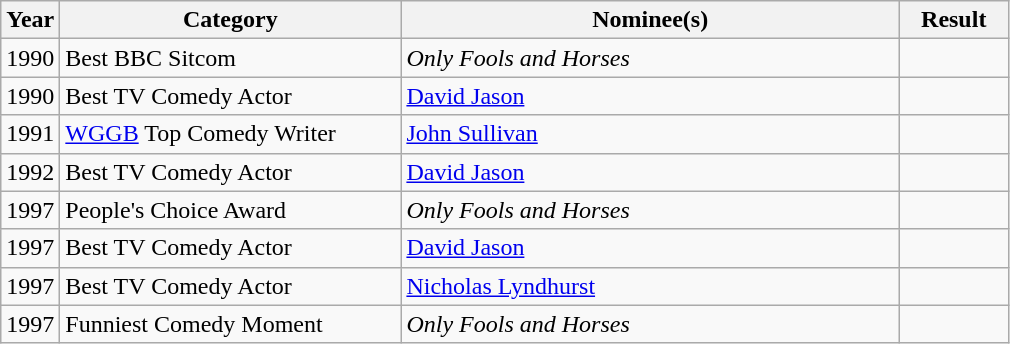<table class="wikitable">
<tr>
<th>Year</th>
<th width="220">Category</th>
<th width="325">Nominee(s)</th>
<th width="65">Result</th>
</tr>
<tr>
<td>1990</td>
<td>Best BBC Sitcom</td>
<td><em>Only Fools and Horses</em></td>
<td></td>
</tr>
<tr>
<td>1990</td>
<td>Best TV Comedy Actor</td>
<td><a href='#'>David Jason</a></td>
<td></td>
</tr>
<tr>
<td>1991</td>
<td><a href='#'>WGGB</a> Top Comedy Writer</td>
<td><a href='#'>John Sullivan</a></td>
<td></td>
</tr>
<tr>
<td>1992</td>
<td>Best TV Comedy Actor</td>
<td><a href='#'>David Jason</a></td>
<td></td>
</tr>
<tr>
<td>1997</td>
<td>People's Choice Award</td>
<td><em>Only Fools and Horses</em></td>
<td></td>
</tr>
<tr>
<td>1997</td>
<td>Best TV Comedy Actor</td>
<td><a href='#'>David Jason</a></td>
<td></td>
</tr>
<tr>
<td>1997</td>
<td>Best TV Comedy Actor</td>
<td><a href='#'>Nicholas Lyndhurst</a></td>
<td></td>
</tr>
<tr>
<td>1997</td>
<td>Funniest Comedy Moment</td>
<td><em>Only Fools and Horses</em></td>
<td></td>
</tr>
</table>
